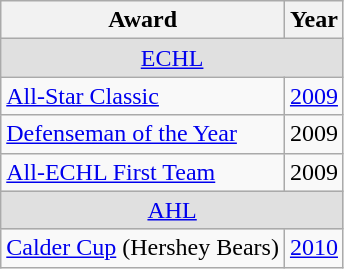<table class="wikitable">
<tr>
<th>Award</th>
<th>Year</th>
</tr>
<tr ALIGN="center" bgcolor="#e0e0e0">
<td colspan="3"><a href='#'>ECHL</a></td>
</tr>
<tr>
<td><a href='#'>All-Star Classic</a></td>
<td><a href='#'>2009</a></td>
</tr>
<tr>
<td><a href='#'>Defenseman of the Year</a></td>
<td>2009</td>
</tr>
<tr>
<td><a href='#'>All-ECHL First Team</a></td>
<td>2009</td>
</tr>
<tr ALIGN="center" bgcolor="#e0e0e0">
<td colspan="3"><a href='#'>AHL</a></td>
</tr>
<tr>
<td><a href='#'>Calder Cup</a> (Hershey Bears)</td>
<td><a href='#'>2010</a></td>
</tr>
</table>
